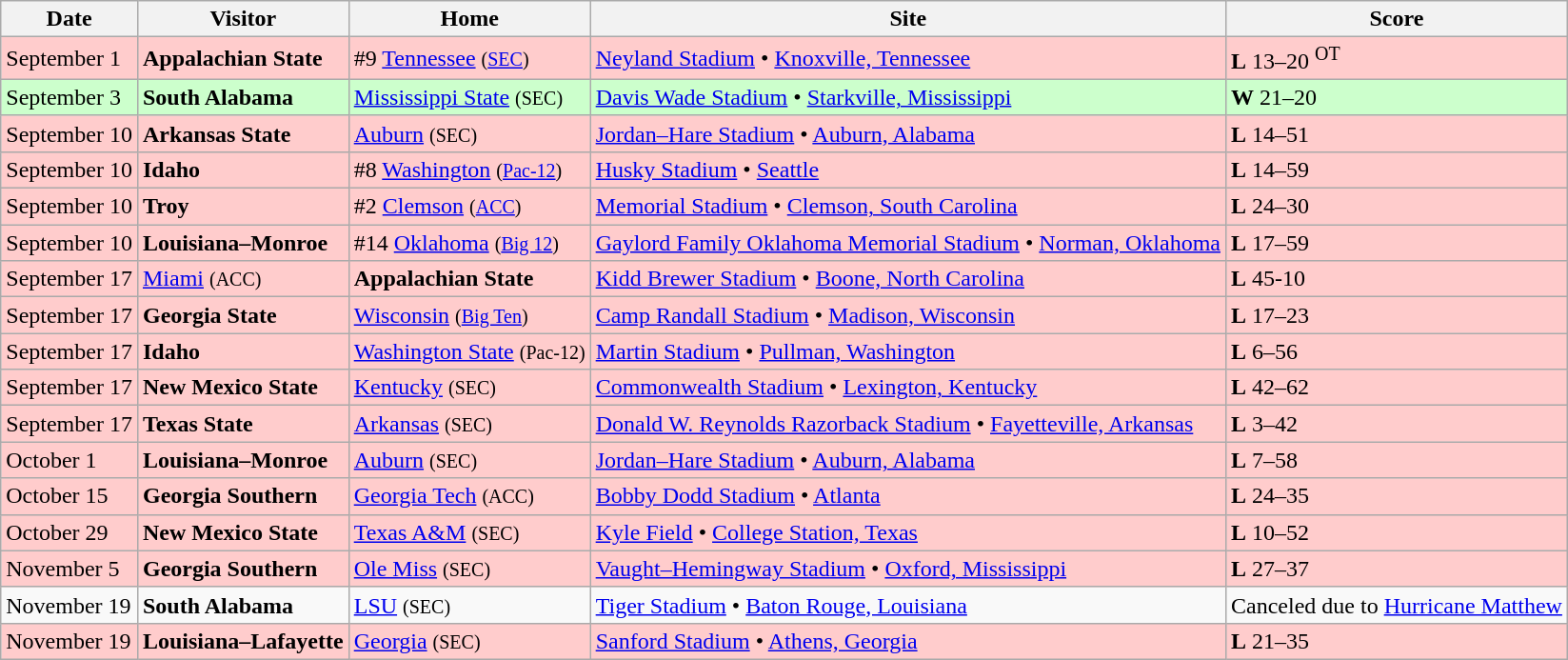<table class="wikitable">
<tr>
<th>Date</th>
<th>Visitor</th>
<th>Home</th>
<th>Site</th>
<th>Score</th>
</tr>
<tr bgcolor=ffcccc>
<td>September 1</td>
<td><strong>Appalachian State</strong></td>
<td>#9 <a href='#'>Tennessee</a> <small>(<a href='#'>SEC</a>)</small></td>
<td><a href='#'>Neyland Stadium</a> • <a href='#'>Knoxville, Tennessee</a></td>
<td><strong>L</strong> 13–20 <sup>OT</sup></td>
</tr>
<tr bgcolor=ccffcc>
<td>September 3</td>
<td><strong>South Alabama</strong></td>
<td><a href='#'>Mississippi State</a> <small>(SEC)</small></td>
<td><a href='#'>Davis Wade Stadium</a> • <a href='#'>Starkville, Mississippi</a></td>
<td><strong>W</strong> 21–20</td>
</tr>
<tr bgcolor=ffcccc>
<td>September 10</td>
<td><strong>Arkansas State</strong></td>
<td><a href='#'>Auburn</a> <small>(SEC)</small></td>
<td><a href='#'>Jordan–Hare Stadium</a> • <a href='#'>Auburn, Alabama</a></td>
<td><strong>L</strong> 14–51</td>
</tr>
<tr bgcolor=ffcccc>
<td>September 10</td>
<td><strong>Idaho</strong></td>
<td>#8 <a href='#'>Washington</a> <small>(<a href='#'>Pac-12</a>)</small></td>
<td><a href='#'>Husky Stadium</a> • <a href='#'>Seattle</a></td>
<td><strong>L</strong> 14–59</td>
</tr>
<tr bgcolor=ffcccc>
<td>September 10</td>
<td><strong>Troy</strong></td>
<td>#2 <a href='#'>Clemson</a> <small>(<a href='#'>ACC</a>)</small></td>
<td><a href='#'>Memorial Stadium</a> • <a href='#'>Clemson, South Carolina</a></td>
<td><strong>L</strong> 24–30</td>
</tr>
<tr bgcolor=ffcccc>
<td>September 10</td>
<td><strong>Louisiana–Monroe</strong></td>
<td>#14 <a href='#'>Oklahoma</a> <small>(<a href='#'>Big 12</a>)</small></td>
<td><a href='#'>Gaylord Family Oklahoma Memorial Stadium</a> • <a href='#'>Norman, Oklahoma</a></td>
<td><strong>L</strong> 17–59</td>
</tr>
<tr bgcolor=ffcccc>
<td>September 17</td>
<td><a href='#'>Miami</a> <small>(ACC)</small></td>
<td><strong>Appalachian State</strong></td>
<td><a href='#'>Kidd Brewer Stadium</a> • <a href='#'>Boone, North Carolina</a></td>
<td><strong>L</strong> 45-10</td>
</tr>
<tr bgcolor=ffcccc>
<td>September 17</td>
<td><strong>Georgia State</strong></td>
<td><a href='#'>Wisconsin</a> <small>(<a href='#'>Big Ten</a>)</small></td>
<td><a href='#'>Camp Randall Stadium</a> • <a href='#'>Madison, Wisconsin</a></td>
<td><strong>L</strong> 17–23</td>
</tr>
<tr bgcolor=ffcccc>
<td>September 17</td>
<td><strong>Idaho</strong></td>
<td><a href='#'>Washington State</a> <small>(Pac-12)</small></td>
<td><a href='#'>Martin Stadium</a> • <a href='#'>Pullman, Washington</a></td>
<td><strong>L</strong> 6–56</td>
</tr>
<tr bgcolor=ffcccc>
<td>September 17</td>
<td><strong>New Mexico State</strong></td>
<td><a href='#'>Kentucky</a> <small>(SEC)</small></td>
<td><a href='#'>Commonwealth Stadium</a> • <a href='#'>Lexington, Kentucky</a></td>
<td><strong>L</strong> 42–62</td>
</tr>
<tr bgcolor=ffcccc>
<td>September 17</td>
<td><strong>Texas State</strong></td>
<td><a href='#'>Arkansas</a> <small>(SEC)</small></td>
<td><a href='#'>Donald W. Reynolds Razorback Stadium</a> • <a href='#'>Fayetteville, Arkansas</a></td>
<td><strong>L</strong> 3–42</td>
</tr>
<tr bgcolor=ffcccc>
<td>October 1</td>
<td><strong>Louisiana–Monroe</strong></td>
<td><a href='#'>Auburn</a> <small>(SEC)</small></td>
<td><a href='#'>Jordan–Hare Stadium</a> • <a href='#'>Auburn, Alabama</a></td>
<td><strong>L</strong> 7–58</td>
</tr>
<tr bgcolor=ffcccc>
<td>October 15</td>
<td><strong>Georgia Southern</strong></td>
<td><a href='#'>Georgia Tech</a> <small>(ACC)</small></td>
<td><a href='#'>Bobby Dodd Stadium</a> • <a href='#'>Atlanta</a></td>
<td><strong>L</strong> 24–35</td>
</tr>
<tr bgcolor=ffcccc>
<td>October 29</td>
<td><strong>New Mexico State</strong></td>
<td><a href='#'>Texas A&M</a> <small>(SEC)</small></td>
<td><a href='#'>Kyle Field</a> • <a href='#'>College Station, Texas</a></td>
<td><strong>L</strong> 10–52</td>
</tr>
<tr bgcolor=ffcccc>
<td>November 5</td>
<td><strong>Georgia Southern</strong></td>
<td><a href='#'>Ole Miss</a> <small>(SEC)</small></td>
<td><a href='#'>Vaught–Hemingway Stadium</a> • <a href='#'>Oxford, Mississippi</a></td>
<td><strong>L</strong> 27–37</td>
</tr>
<tr bgcolor=>
<td>November 19</td>
<td><strong>South Alabama</strong></td>
<td><a href='#'>LSU</a> <small>(SEC)</small></td>
<td><a href='#'>Tiger Stadium</a> • <a href='#'>Baton Rouge, Louisiana</a></td>
<td>Canceled due to <a href='#'>Hurricane Matthew</a></td>
</tr>
<tr bgcolor=ffcccc>
<td>November 19</td>
<td><strong>Louisiana–Lafayette</strong></td>
<td><a href='#'>Georgia</a> <small>(SEC)</small></td>
<td><a href='#'>Sanford Stadium</a> • <a href='#'>Athens, Georgia</a></td>
<td><strong>L</strong> 21–35</td>
</tr>
</table>
